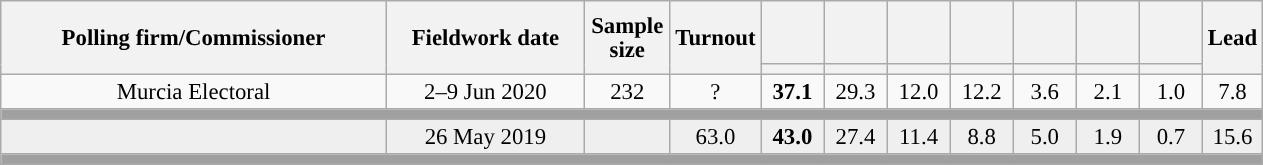<table class="wikitable collapsible collapsed" style="text-align:center; font-size:95%; line-height:16px;">
<tr style="height:42px;">
<th style="width:250px;" rowspan="2">Polling firm/Commissioner</th>
<th style="width:125px;" rowspan="2">Fieldwork date</th>
<th style="width:50px;" rowspan="2">Sample size</th>
<th style="width:45px;" rowspan="2">Turnout</th>
<th style="width:35px;"></th>
<th style="width:35px;"></th>
<th style="width:35px;"></th>
<th style="width:35px;"></th>
<th style="width:35px;"></th>
<th style="width:35px;"></th>
<th style="width:35px;"></th>
<th style="width:30px;" rowspan="2">Lead</th>
</tr>
<tr>
<th style="color:inherit;background:"></th>
<th style="color:inherit;background:"></th>
<th style="color:inherit;background:"></th>
<th style="color:inherit;background:"></th>
<th style="color:inherit;background:"></th>
<th style="color:inherit;background:"></th>
<th style="color:inherit;background:"></th>
</tr>
<tr>
<td>Murcia Electoral</td>
<td>2–9 Jun 2020</td>
<td>232</td>
<td>?</td>
<td><strong>37.1</strong><br></td>
<td>29.3<br></td>
<td>12.0<br></td>
<td>12.2<br></td>
<td>3.6<br></td>
<td>2.1<br></td>
<td>1.0<br></td>
<td style="background:">7.8</td>
</tr>
<tr>
<td colspan="12" style="background:#A0A0A0"></td>
</tr>
<tr style="background:#EFEFEF;">
<td><strong></strong></td>
<td>26 May 2019</td>
<td></td>
<td>63.0</td>
<td><strong>43.0</strong><br></td>
<td>27.4<br></td>
<td>11.4<br></td>
<td>8.8<br></td>
<td>5.0<br></td>
<td>1.9<br></td>
<td>0.7<br></td>
<td style="background:">15.6</td>
</tr>
<tr>
<td colspan="12" style="background:#A0A0A0"></td>
</tr>
</table>
